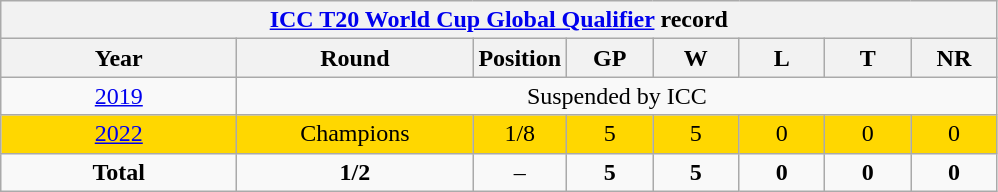<table class="wikitable" style="text-align: center; width=900px;">
<tr>
<th colspan=9><a href='#'>ICC T20 World Cup Global Qualifier</a> record</th>
</tr>
<tr>
<th width=150>Year</th>
<th width=150>Round</th>
<th width=50>Position</th>
<th width=50>GP</th>
<th width=50>W</th>
<th width=50>L</th>
<th width=50>T</th>
<th width=50>NR</th>
</tr>
<tr>
<td> <a href='#'>2019</a></td>
<td colspan=8>Suspended by ICC</td>
</tr>
<tr bgcolor=gold>
<td> <a href='#'>2022</a></td>
<td>Champions</td>
<td>1/8</td>
<td>5</td>
<td>5</td>
<td>0</td>
<td>0</td>
<td>0</td>
</tr>
<tr>
<td><strong>Total</strong></td>
<td><strong>1/2</strong></td>
<td>–</td>
<td><strong>5</strong></td>
<td><strong>5</strong></td>
<td><strong>0</strong></td>
<td><strong>0</strong></td>
<td><strong>0</strong></td>
</tr>
</table>
